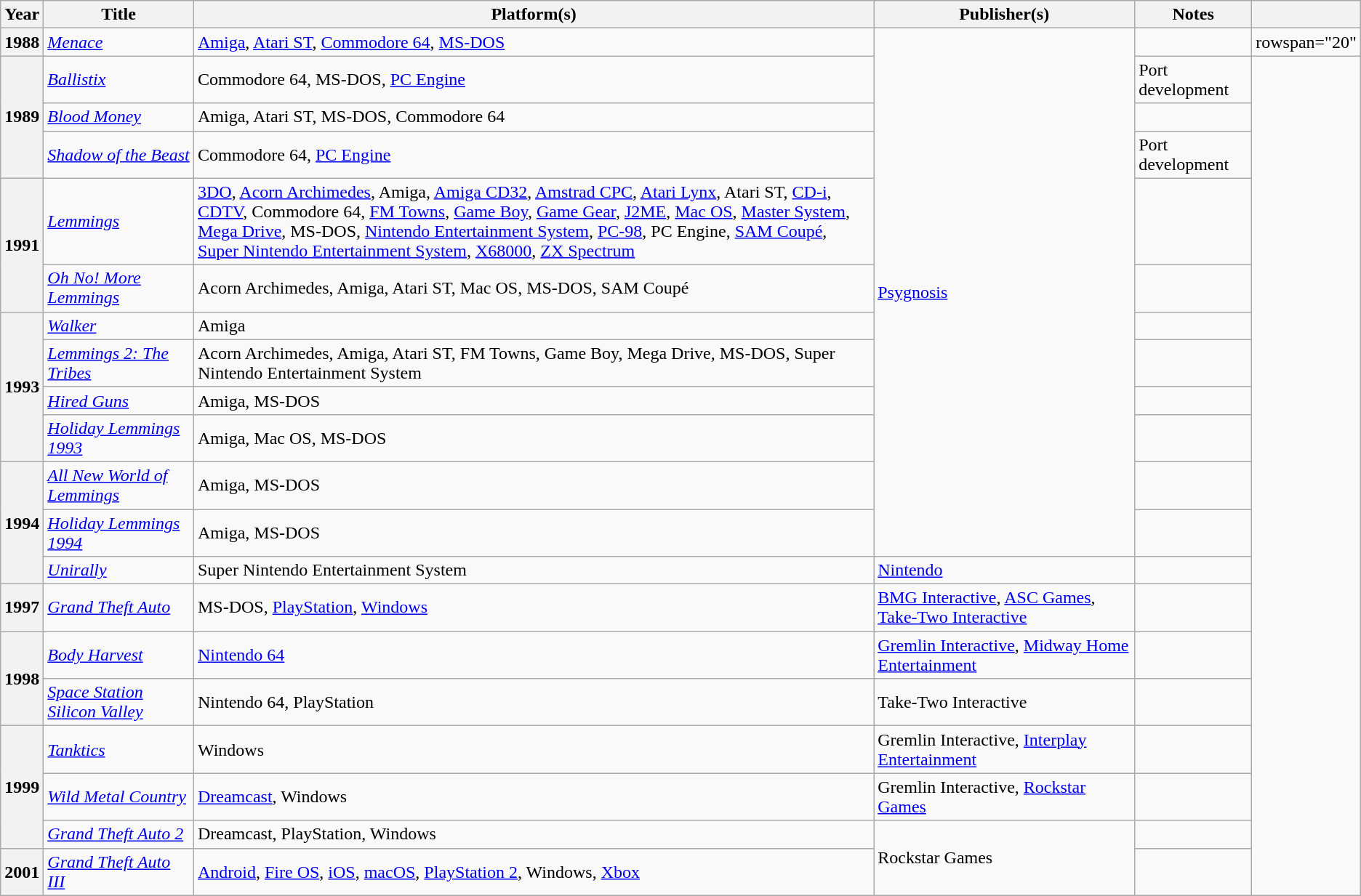<table class="wikitable sortable plainrowheaders">
<tr>
<th scope="col">Year</th>
<th scope="col">Title</th>
<th scope="col" width="50%">Platform(s)</th>
<th scope="col">Publisher(s)</th>
<th scope="col" class="unsortable">Notes</th>
<th scope="col" class="unsortable"></th>
</tr>
<tr>
<th scope="row">1988</th>
<td><em><a href='#'>Menace</a></em></td>
<td><a href='#'>Amiga</a>, <a href='#'>Atari ST</a>, <a href='#'>Commodore 64</a>, <a href='#'>MS-DOS</a></td>
<td rowspan="12"><a href='#'>Psygnosis</a></td>
<td></td>
<td>rowspan="20" </td>
</tr>
<tr>
<th scope="row" rowspan="3">1989</th>
<td><em><a href='#'>Ballistix</a></em></td>
<td>Commodore 64, MS-DOS, <a href='#'>PC Engine</a></td>
<td>Port development</td>
</tr>
<tr>
<td><em><a href='#'>Blood Money</a></em></td>
<td>Amiga, Atari ST, MS-DOS, Commodore 64</td>
<td></td>
</tr>
<tr>
<td><em><a href='#'>Shadow of the Beast</a></em></td>
<td>Commodore 64, <a href='#'>PC Engine</a></td>
<td>Port development</td>
</tr>
<tr>
<th scope="row" rowspan="2">1991</th>
<td><em><a href='#'>Lemmings</a></em></td>
<td><a href='#'>3DO</a>, <a href='#'>Acorn Archimedes</a>, Amiga, <a href='#'>Amiga CD32</a>, <a href='#'>Amstrad CPC</a>, <a href='#'>Atari Lynx</a>, Atari ST, <a href='#'>CD-i</a>, <a href='#'>CDTV</a>, Commodore 64, <a href='#'>FM Towns</a>, <a href='#'>Game Boy</a>, <a href='#'>Game Gear</a>, <a href='#'>J2ME</a>, <a href='#'>Mac OS</a>, <a href='#'>Master System</a>, <a href='#'>Mega Drive</a>, MS-DOS, <a href='#'>Nintendo Entertainment System</a>, <a href='#'>PC-98</a>, PC Engine, <a href='#'>SAM Coupé</a>, <a href='#'>Super Nintendo Entertainment System</a>, <a href='#'>X68000</a>, <a href='#'>ZX Spectrum</a></td>
<td></td>
</tr>
<tr>
<td><em><a href='#'>Oh No! More Lemmings</a></em></td>
<td>Acorn Archimedes, Amiga, Atari ST, Mac OS, MS-DOS, SAM Coupé</td>
<td></td>
</tr>
<tr>
<th scope="row" rowspan="4">1993</th>
<td><em><a href='#'>Walker</a></em></td>
<td>Amiga</td>
<td></td>
</tr>
<tr>
<td><em><a href='#'>Lemmings 2: The Tribes</a></em></td>
<td>Acorn Archimedes, Amiga, Atari ST, FM Towns, Game Boy, Mega Drive, MS-DOS, Super Nintendo Entertainment System</td>
<td></td>
</tr>
<tr>
<td><em><a href='#'>Hired Guns</a></em></td>
<td>Amiga, MS-DOS</td>
<td></td>
</tr>
<tr>
<td><em><a href='#'>Holiday Lemmings 1993</a></em></td>
<td>Amiga, Mac OS, MS-DOS</td>
<td></td>
</tr>
<tr>
<th scope="row" rowspan="3">1994</th>
<td><em><a href='#'>All New World of Lemmings</a></em></td>
<td>Amiga, MS-DOS</td>
<td></td>
</tr>
<tr>
<td><em><a href='#'>Holiday Lemmings 1994</a></em></td>
<td>Amiga, MS-DOS</td>
<td></td>
</tr>
<tr>
<td><em><a href='#'>Unirally</a></em></td>
<td>Super Nintendo Entertainment System</td>
<td><a href='#'>Nintendo</a></td>
<td></td>
</tr>
<tr>
<th scope="row">1997</th>
<td><em><a href='#'>Grand Theft Auto</a></em></td>
<td>MS-DOS, <a href='#'>PlayStation</a>, <a href='#'>Windows</a></td>
<td><a href='#'>BMG Interactive</a>, <a href='#'>ASC Games</a>, <a href='#'>Take-Two Interactive</a></td>
<td></td>
</tr>
<tr>
<th scope="row" rowspan="2">1998</th>
<td><em><a href='#'>Body Harvest</a></em></td>
<td><a href='#'>Nintendo 64</a></td>
<td><a href='#'>Gremlin Interactive</a>, <a href='#'>Midway Home Entertainment</a></td>
<td></td>
</tr>
<tr>
<td><em><a href='#'>Space Station Silicon Valley</a></em></td>
<td>Nintendo 64, PlayStation</td>
<td>Take-Two Interactive</td>
<td></td>
</tr>
<tr>
<th scope="row" rowspan="3">1999</th>
<td><em><a href='#'>Tanktics</a></em></td>
<td>Windows</td>
<td>Gremlin Interactive, <a href='#'>Interplay Entertainment</a></td>
<td></td>
</tr>
<tr>
<td><em><a href='#'>Wild Metal Country</a></em></td>
<td><a href='#'>Dreamcast</a>, Windows</td>
<td>Gremlin Interactive, <a href='#'>Rockstar Games</a></td>
<td></td>
</tr>
<tr>
<td><em><a href='#'>Grand Theft Auto 2</a></em></td>
<td>Dreamcast, PlayStation, Windows</td>
<td rowspan="2">Rockstar Games</td>
<td></td>
</tr>
<tr>
<th scope="row">2001</th>
<td><em><a href='#'>Grand Theft Auto III</a></em></td>
<td><a href='#'>Android</a>, <a href='#'>Fire OS</a>, <a href='#'>iOS</a>, <a href='#'>macOS</a>, <a href='#'>PlayStation 2</a>, Windows, <a href='#'>Xbox</a></td>
<td></td>
</tr>
</table>
